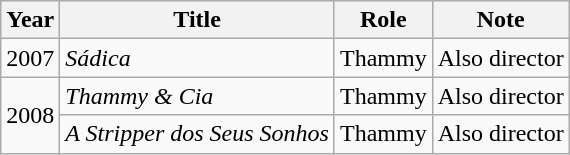<table class="wikitable">
<tr>
<th>Year</th>
<th>Title</th>
<th>Role</th>
<th>Note</th>
</tr>
<tr>
<td>2007</td>
<td><em>Sádica</em></td>
<td>Thammy</td>
<td>Also director</td>
</tr>
<tr>
<td rowspan=2>2008</td>
<td><em>Thammy & Cia</em></td>
<td>Thammy</td>
<td>Also director</td>
</tr>
<tr>
<td><em>A Stripper dos Seus Sonhos</em></td>
<td>Thammy</td>
<td>Also director</td>
</tr>
</table>
